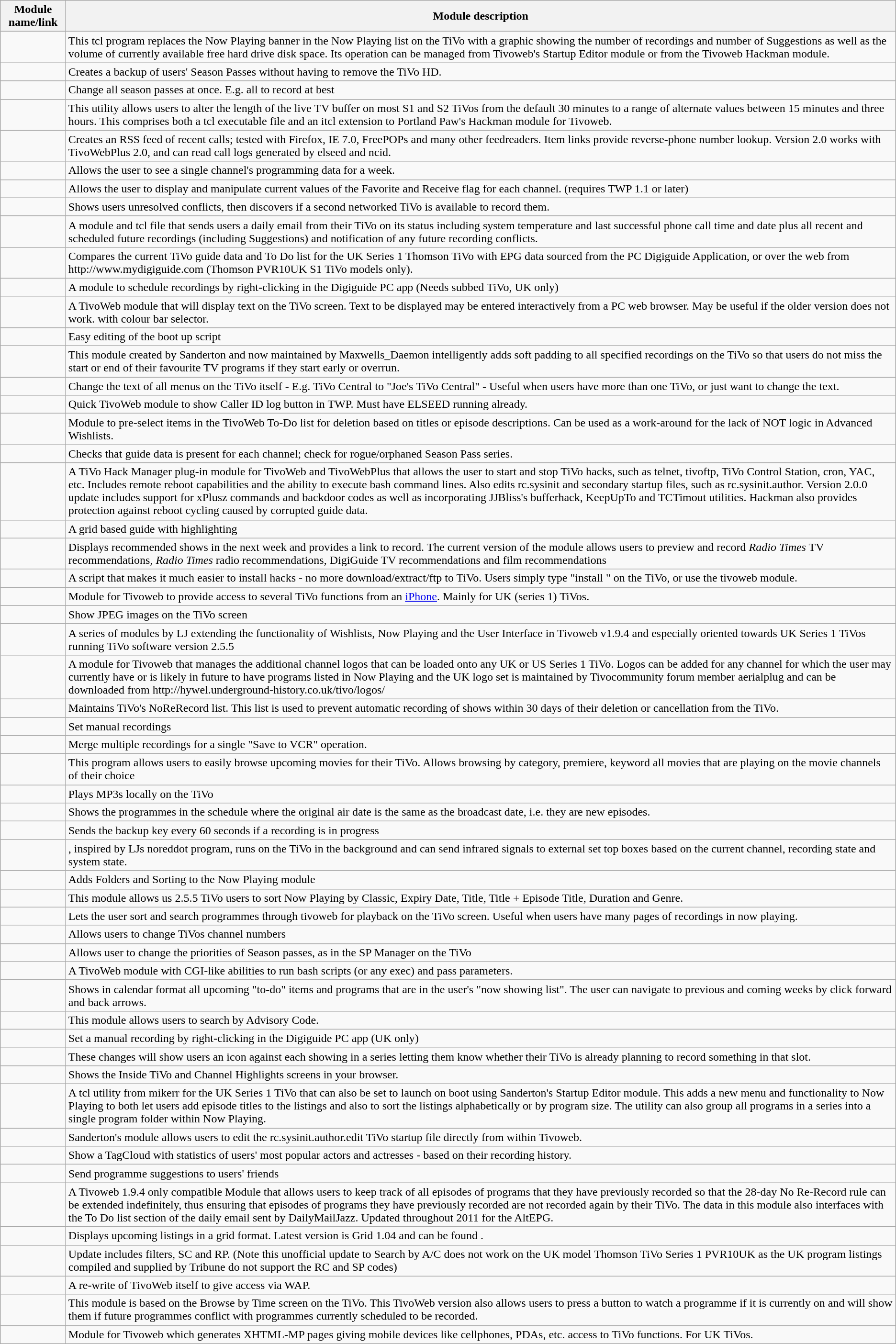<table class=wikitable>
<tr>
<th>Module name/link</th>
<th>Module description</th>
</tr>
<tr>
<td></td>
<td>This tcl program replaces the Now Playing banner in the Now Playing list on the TiVo with a graphic showing the number of recordings and number of Suggestions as well as the volume of currently available free hard drive disk space. Its operation can be managed from Tivoweb's Startup Editor module or from the Tivoweb Hackman module.</td>
</tr>
<tr>
<td></td>
<td>Creates a backup of users' Season Passes without having to remove the TiVo HD.</td>
</tr>
<tr>
<td></td>
<td>Change all season passes at once. E.g. all to record at best</td>
</tr>
<tr>
<td></td>
<td>This utility allows users to alter the length of the live TV buffer on most S1 and S2 TiVos from the default 30 minutes to a range of alternate values between 15 minutes and three hours. This comprises both a tcl executable file and an itcl extension to Portland Paw's Hackman module for Tivoweb.</td>
</tr>
<tr>
<td></td>
<td>Creates an RSS feed of recent calls; tested with Firefox, IE 7.0, FreePOPs and many other feedreaders. Item links provide reverse-phone number lookup. Version 2.0 works with TivoWebPlus 2.0, and can read call logs generated by elseed and ncid.</td>
</tr>
<tr>
<td></td>
<td>Allows the user to see a single channel's programming data for a week.</td>
</tr>
<tr>
<td></td>
<td>Allows the user to display and manipulate current values of the Favorite and Receive flag for each channel. (requires TWP 1.1 or later)</td>
</tr>
<tr>
<td></td>
<td>Shows users unresolved conflicts, then discovers if a second networked TiVo is available to record them.</td>
</tr>
<tr>
<td></td>
<td>A module and tcl file that sends users a daily email from their TiVo on its status including system temperature and last successful phone call time and date plus all recent and scheduled future recordings (including Suggestions) and notification of any future recording conflicts.</td>
</tr>
<tr>
<td></td>
<td>Compares the current TiVo guide data and To Do list for the UK Series 1 Thomson TiVo with EPG data sourced from the PC Digiguide Application, or over the web from http://www.mydigiguide.com (Thomson PVR10UK S1 TiVo models only).</td>
</tr>
<tr>
<td></td>
<td>A module to schedule recordings by right-clicking in the Digiguide PC app (Needs subbed TiVo, UK only)</td>
</tr>
<tr>
<td></td>
<td>A TivoWeb module that will display text on the TiVo screen. Text to be displayed may be entered interactively from a PC web browser. May be useful if the older version does not work.  with colour bar selector.</td>
</tr>
<tr>
<td></td>
<td>Easy editing of the boot up script</td>
</tr>
<tr>
<td></td>
<td>This module created by Sanderton and now maintained by Maxwells_Daemon intelligently adds soft padding to all specified recordings on the TiVo so that users do not miss the start or end of their favourite TV programs if they start early or overrun.</td>
</tr>
<tr>
<td></td>
<td>Change the text of all menus on the TiVo itself - E.g. TiVo Central to "Joe's TiVo Central" - Useful when users have more than one TiVo, or just want to change the text.</td>
</tr>
<tr>
<td></td>
<td>Quick TivoWeb module to show Caller ID log button in TWP. Must have ELSEED running already.</td>
</tr>
<tr>
<td></td>
<td>Module to pre-select items in the TivoWeb To-Do list for deletion based on titles or episode descriptions. Can be used as a work-around for the lack of NOT logic in Advanced Wishlists.</td>
</tr>
<tr>
<td></td>
<td>Checks that guide data is present for each channel; check for rogue/orphaned Season Pass series.</td>
</tr>
<tr>
<td></td>
<td>A TiVo Hack Manager plug-in module for TivoWeb and TivoWebPlus that allows the user to start and stop TiVo hacks, such as telnet, tivoftp, TiVo Control Station, cron, YAC, etc. Includes remote reboot capabilities and the ability to execute bash command lines. Also edits rc.sysinit and secondary startup files, such as rc.sysinit.author. Version 2.0.0 update includes support for xPlusz commands and backdoor codes as well as incorporating JJBliss's bufferhack, KeepUpTo and TCTimout utilities. Hackman also provides protection against reboot cycling caused by corrupted guide data.</td>
</tr>
<tr>
<td></td>
<td>A grid based guide with highlighting</td>
</tr>
<tr>
<td></td>
<td>Displays recommended shows in the next week and provides a link to record. The current version of the module allows users to preview and record <em>Radio Times</em> TV recommendations, <em>Radio Times</em> radio recommendations, DigiGuide TV recommendations and film recommendations</td>
</tr>
<tr>
<td></td>
<td>A script that makes it much easier to install hacks - no more download/extract/ftp to TiVo. Users simply type "install <hack>" on the TiVo, or use the tivoweb module.</td>
</tr>
<tr>
<td></td>
<td>Module for Tivoweb to provide access to several TiVo functions from an <a href='#'>iPhone</a>. Mainly for UK (series 1) TiVos.</td>
</tr>
<tr>
<td></td>
<td>Show JPEG images on the TiVo screen</td>
</tr>
<tr>
<td></td>
<td>A series of modules by LJ extending the functionality of Wishlists, Now Playing and the User Interface in Tivoweb v1.9.4 and especially oriented towards UK Series 1 TiVos running TiVo software version 2.5.5</td>
</tr>
<tr>
<td></td>
<td>A module for Tivoweb that manages the additional channel logos that can be loaded onto any UK or US Series 1 TiVo. Logos can be added for any channel for which the user may currently have or is likely in future to have programs listed in Now Playing and the UK logo set is maintained by Tivocommunity forum member aerialplug and can be downloaded from http://hywel.underground-history.co.uk/tivo/logos/</td>
</tr>
<tr>
<td></td>
<td>Maintains TiVo's NoReRecord list. This list is used to prevent automatic recording of shows within 30 days of their deletion or cancellation from the TiVo.</td>
</tr>
<tr>
<td></td>
<td>Set manual recordings</td>
</tr>
<tr>
<td></td>
<td>Merge multiple recordings for a single "Save to VCR" operation.</td>
</tr>
<tr>
<td></td>
<td>This program allows users to easily browse upcoming movies for their TiVo. Allows browsing by category, premiere, keyword all movies that are playing on the movie channels of their choice</td>
</tr>
<tr>
<td></td>
<td>Plays MP3s locally on the TiVo</td>
</tr>
<tr>
<td></td>
<td>Shows the programmes in the schedule where the original air date is the same as the broadcast date, i.e. they are new episodes.</td>
</tr>
<tr>
<td></td>
<td>Sends the backup key every 60 seconds if a recording is in progress</td>
</tr>
<tr>
<td></td>
<td>, inspired by LJs noreddot program, runs on the TiVo in the background and can send infrared signals to external set top boxes based on the current channel, recording state and system state.</td>
</tr>
<tr>
<td></td>
<td>Adds Folders and Sorting to the Now Playing module</td>
</tr>
<tr>
<td></td>
<td>This module allows us 2.5.5 TiVo users to sort Now Playing by Classic, Expiry Date, Title, Title + Episode Title, Duration and Genre.</td>
</tr>
<tr>
<td></td>
<td>Lets the user sort and search programmes through tivoweb for playback on the TiVo screen. Useful when users have many pages of recordings in now playing.</td>
</tr>
<tr>
<td></td>
<td>Allows users to change TiVos channel numbers</td>
</tr>
<tr>
<td></td>
<td>Allows user to change the priorities of Season passes, as in the SP Manager on the TiVo</td>
</tr>
<tr>
<td></td>
<td>A TivoWeb module with CGI-like abilities to run bash scripts (or any exec) and pass parameters.</td>
</tr>
<tr>
<td></td>
<td>Shows in calendar format all upcoming "to-do" items and programs that are in the user's "now showing list". The user can navigate to previous and coming weeks by click forward and back arrows.</td>
</tr>
<tr>
<td></td>
<td>This module allows users to search by Advisory Code.</td>
</tr>
<tr>
<td></td>
<td>Set a manual recording by right-clicking in the Digiguide PC app (UK only)</td>
</tr>
<tr>
<td></td>
<td>These changes will show users an icon against each showing in a series letting them know whether their TiVo is already planning to record something in that slot.</td>
</tr>
<tr>
<td></td>
<td>Shows the Inside TiVo and Channel Highlights screens in your browser.</td>
</tr>
<tr>
<td></td>
<td>A tcl utility from mikerr for the UK Series 1 TiVo that can also be set to launch on boot using Sanderton's Startup Editor module. This adds a new menu and functionality to Now Playing to both let users add episode titles to the listings and also to sort the listings alphabetically or by program size.  The utility can also group all programs in a series into a single program folder within Now Playing.</td>
</tr>
<tr>
<td></td>
<td>Sanderton's module allows users to edit the rc.sysinit.author.edit TiVo startup file directly from within Tivoweb.</td>
</tr>
<tr>
<td></td>
<td>Show a TagCloud with statistics of users' most popular actors and actresses - based on their recording history.</td>
</tr>
<tr>
<td></td>
<td>Send programme suggestions to users' friends</td>
</tr>
<tr>
<td> </td>
<td>A Tivoweb 1.9.4 only compatible Module that allows users to keep track of all episodes of programs that they have previously recorded so that the 28-day No Re-Record rule can be extended indefinitely, thus ensuring that episodes of programs they have previously recorded are not recorded again by their TiVo. The data in this module also interfaces with the To Do list section of the daily email sent by DailyMailJazz. Updated throughout 2011 for the AltEPG.</td>
</tr>
<tr>
<td></td>
<td>Displays upcoming listings in a grid format. Latest version is Grid 1.04 and can be found .</td>
</tr>
<tr>
<td></td>
<td>Update includes filters, SC and RP. (Note this unofficial update to Search by A/C does not work on the UK model Thomson TiVo Series 1 PVR10UK as the UK program listings compiled and supplied by Tribune do not support the RC and SP codes)</td>
</tr>
<tr>
<td></td>
<td>A re-write of TivoWeb itself to give access via WAP.</td>
</tr>
<tr>
<td></td>
<td>This module is based on the Browse by Time screen on the TiVo. This TivoWeb version also allows users to press a button to watch a programme if it is currently on and will show them if future programmes conflict with programmes currently scheduled to be recorded.</td>
</tr>
<tr>
<td></td>
<td>Module for Tivoweb which generates XHTML-MP pages giving mobile devices like cellphones, PDAs, etc. access to TiVo functions. For UK TiVos.</td>
</tr>
</table>
